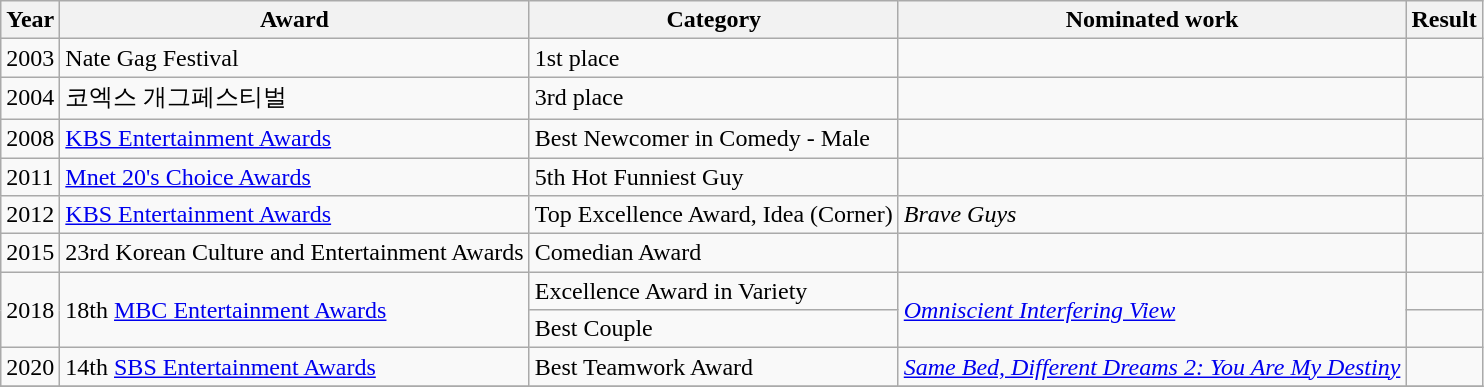<table class="wikitable">
<tr>
<th>Year</th>
<th>Award</th>
<th>Category</th>
<th>Nominated work</th>
<th>Result</th>
</tr>
<tr>
<td>2003</td>
<td>Nate Gag Festival</td>
<td>1st place</td>
<td></td>
<td></td>
</tr>
<tr>
<td>2004</td>
<td>코엑스 개그페스티벌</td>
<td>3rd place</td>
<td></td>
<td></td>
</tr>
<tr>
<td>2008</td>
<td><a href='#'>KBS Entertainment Awards</a></td>
<td>Best Newcomer in Comedy - Male</td>
<td></td>
<td></td>
</tr>
<tr>
<td>2011</td>
<td><a href='#'>Mnet 20's Choice Awards</a></td>
<td>5th Hot Funniest Guy</td>
<td></td>
<td></td>
</tr>
<tr>
<td>2012</td>
<td><a href='#'>KBS Entertainment Awards</a></td>
<td>Top Excellence Award, Idea (Corner)</td>
<td><em>Brave Guys</em></td>
<td></td>
</tr>
<tr>
<td>2015</td>
<td>23rd Korean Culture and Entertainment Awards</td>
<td>Comedian Award</td>
<td></td>
<td></td>
</tr>
<tr>
<td rowspan="2">2018</td>
<td rowspan="2">18th <a href='#'>MBC Entertainment Awards</a></td>
<td>Excellence Award in Variety</td>
<td rowspan="2"><em><a href='#'>Omniscient Interfering View</a></em></td>
<td></td>
</tr>
<tr>
<td>Best Couple </td>
<td></td>
</tr>
<tr>
<td>2020</td>
<td>14th <a href='#'>SBS Entertainment Awards</a></td>
<td>Best Teamwork Award</td>
<td><em><a href='#'>Same Bed, Different Dreams 2: You Are My Destiny</a></em></td>
<td></td>
</tr>
<tr>
</tr>
</table>
